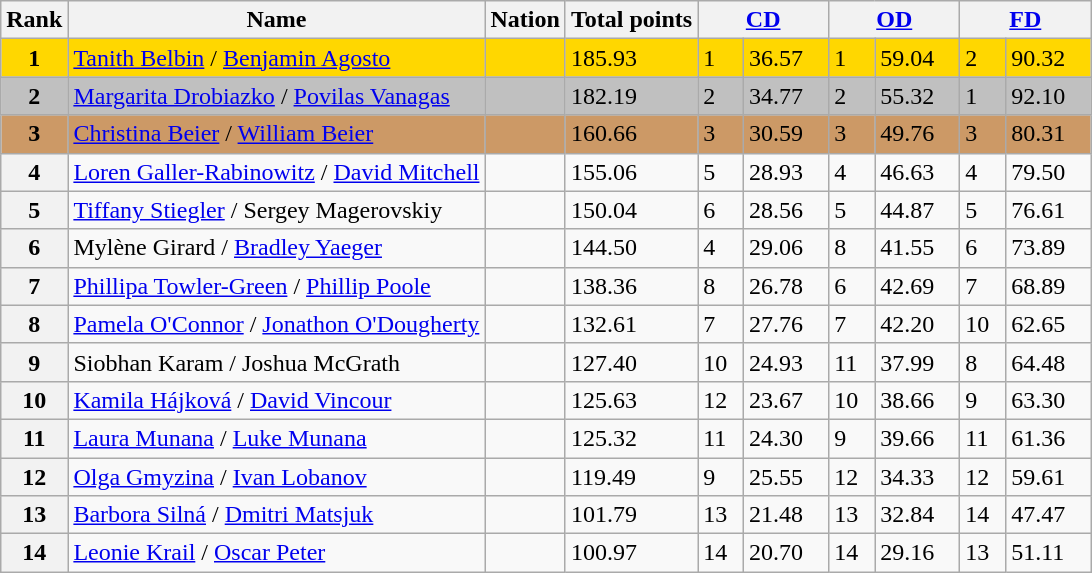<table class="wikitable">
<tr>
<th>Rank</th>
<th>Name</th>
<th>Nation</th>
<th>Total points</th>
<th colspan="2" width="80px"><a href='#'>CD</a></th>
<th colspan="2" width="80px"><a href='#'>OD</a></th>
<th colspan="2" width="80px"><a href='#'>FD</a></th>
</tr>
<tr bgcolor="gold">
<td align="center"><strong>1</strong></td>
<td><a href='#'>Tanith Belbin</a> / <a href='#'>Benjamin Agosto</a></td>
<td></td>
<td>185.93</td>
<td>1</td>
<td>36.57</td>
<td>1</td>
<td>59.04</td>
<td>2</td>
<td>90.32</td>
</tr>
<tr bgcolor="silver">
<td align="center"><strong>2</strong></td>
<td><a href='#'>Margarita Drobiazko</a> / <a href='#'>Povilas Vanagas</a></td>
<td></td>
<td>182.19</td>
<td>2</td>
<td>34.77</td>
<td>2</td>
<td>55.32</td>
<td>1</td>
<td>92.10</td>
</tr>
<tr bgcolor="cc9966">
<td align="center"><strong>3</strong></td>
<td><a href='#'>Christina Beier</a> / <a href='#'>William Beier</a></td>
<td></td>
<td>160.66</td>
<td>3</td>
<td>30.59</td>
<td>3</td>
<td>49.76</td>
<td>3</td>
<td>80.31</td>
</tr>
<tr>
<th>4</th>
<td><a href='#'>Loren Galler-Rabinowitz</a> / <a href='#'>David Mitchell</a></td>
<td></td>
<td>155.06</td>
<td>5</td>
<td>28.93</td>
<td>4</td>
<td>46.63</td>
<td>4</td>
<td>79.50</td>
</tr>
<tr>
<th>5</th>
<td><a href='#'>Tiffany Stiegler</a> / Sergey Magerovskiy</td>
<td></td>
<td>150.04</td>
<td>6</td>
<td>28.56</td>
<td>5</td>
<td>44.87</td>
<td>5</td>
<td>76.61</td>
</tr>
<tr>
<th>6</th>
<td>Mylène Girard / <a href='#'>Bradley Yaeger</a></td>
<td></td>
<td>144.50</td>
<td>4</td>
<td>29.06</td>
<td>8</td>
<td>41.55</td>
<td>6</td>
<td>73.89</td>
</tr>
<tr>
<th>7</th>
<td><a href='#'>Phillipa Towler-Green</a> / <a href='#'>Phillip Poole</a></td>
<td></td>
<td>138.36</td>
<td>8</td>
<td>26.78</td>
<td>6</td>
<td>42.69</td>
<td>7</td>
<td>68.89</td>
</tr>
<tr>
<th>8</th>
<td><a href='#'>Pamela O'Connor</a> / <a href='#'>Jonathon O'Dougherty</a></td>
<td></td>
<td>132.61</td>
<td>7</td>
<td>27.76</td>
<td>7</td>
<td>42.20</td>
<td>10</td>
<td>62.65</td>
</tr>
<tr>
<th>9</th>
<td>Siobhan Karam / Joshua McGrath</td>
<td></td>
<td>127.40</td>
<td>10</td>
<td>24.93</td>
<td>11</td>
<td>37.99</td>
<td>8</td>
<td>64.48</td>
</tr>
<tr>
<th>10</th>
<td><a href='#'>Kamila Hájková</a> / <a href='#'>David Vincour</a></td>
<td></td>
<td>125.63</td>
<td>12</td>
<td>23.67</td>
<td>10</td>
<td>38.66</td>
<td>9</td>
<td>63.30</td>
</tr>
<tr>
<th>11</th>
<td><a href='#'>Laura Munana</a> / <a href='#'>Luke Munana</a></td>
<td></td>
<td>125.32</td>
<td>11</td>
<td>24.30</td>
<td>9</td>
<td>39.66</td>
<td>11</td>
<td>61.36</td>
</tr>
<tr>
<th>12</th>
<td><a href='#'>Olga Gmyzina</a> / <a href='#'>Ivan Lobanov</a></td>
<td></td>
<td>119.49</td>
<td>9</td>
<td>25.55</td>
<td>12</td>
<td>34.33</td>
<td>12</td>
<td>59.61</td>
</tr>
<tr>
<th>13</th>
<td><a href='#'>Barbora Silná</a> / <a href='#'>Dmitri Matsjuk</a></td>
<td></td>
<td>101.79</td>
<td>13</td>
<td>21.48</td>
<td>13</td>
<td>32.84</td>
<td>14</td>
<td>47.47</td>
</tr>
<tr>
<th>14</th>
<td><a href='#'>Leonie Krail</a> / <a href='#'>Oscar Peter</a></td>
<td></td>
<td>100.97</td>
<td>14</td>
<td>20.70</td>
<td>14</td>
<td>29.16</td>
<td>13</td>
<td>51.11</td>
</tr>
</table>
